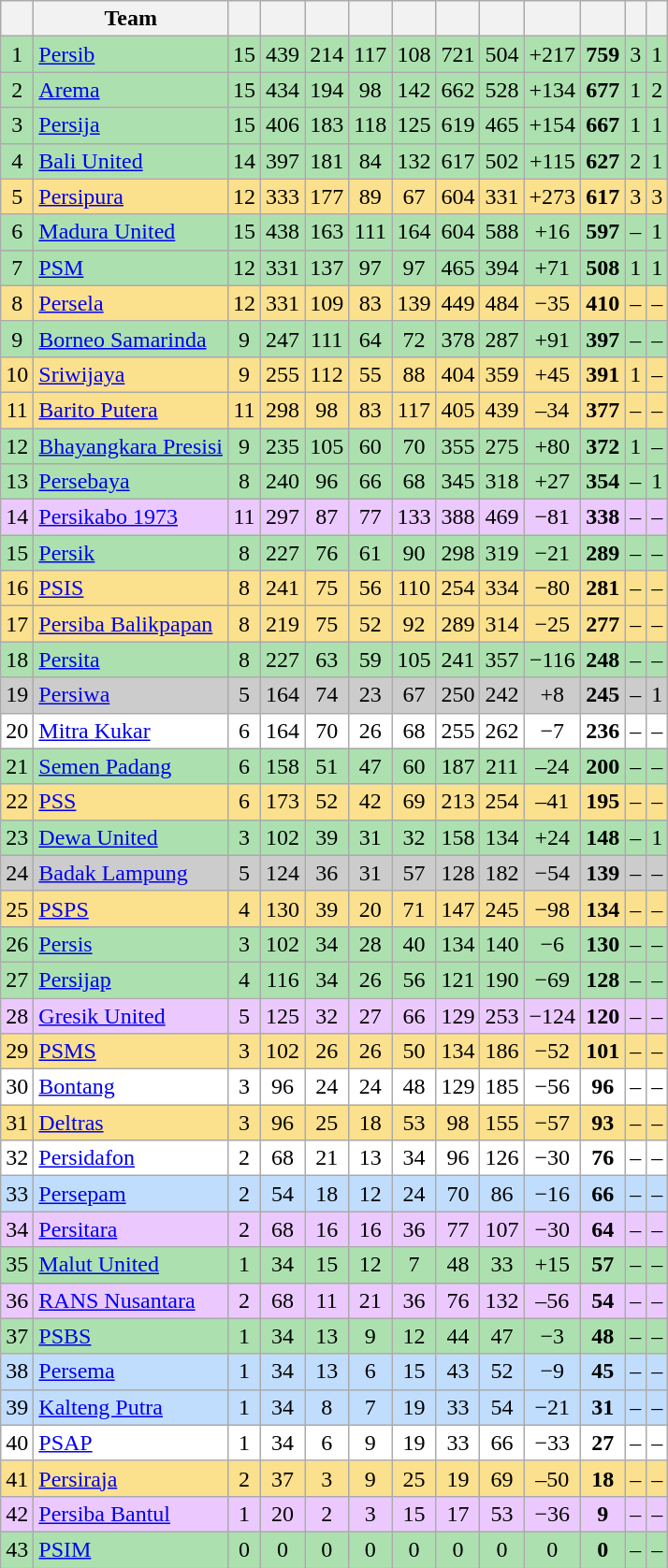<table class="wikitable sortable" style="text-align:center;">
<tr>
<th></th>
<th>Team</th>
<th></th>
<th></th>
<th></th>
<th></th>
<th></th>
<th></th>
<th></th>
<th></th>
<th></th>
<th></th>
<th></th>
</tr>
<tr style="text-align: center; background: #ace1af;">
<td>1</td>
<td style="text-align: left;"><a href='#'>Persib</a></td>
<td>15</td>
<td>439</td>
<td>214</td>
<td>117</td>
<td>108</td>
<td>721</td>
<td>504</td>
<td>+217</td>
<td><strong>759</strong></td>
<td>3</td>
<td>1</td>
</tr>
<tr style="text-align: center; background: #ace1af;">
<td>2</td>
<td style="text-align: left;"><a href='#'>Arema</a></td>
<td>15</td>
<td>434</td>
<td>194</td>
<td>98</td>
<td>142</td>
<td>662</td>
<td>528</td>
<td>+134</td>
<td><strong>677</strong></td>
<td>1</td>
<td>2</td>
</tr>
<tr style="text-align: center; background: #ace1af;">
<td>3</td>
<td style="text-align: left;"><a href='#'>Persija</a></td>
<td>15</td>
<td>406</td>
<td>183</td>
<td>118</td>
<td>125</td>
<td>619</td>
<td>465</td>
<td>+154</td>
<td><strong>667</strong></td>
<td>1</td>
<td>1</td>
</tr>
<tr style="text-align: center; background: #ace1af;">
<td>4</td>
<td style="text-align: left;"><a href='#'>Bali United</a></td>
<td>14</td>
<td>397</td>
<td>181</td>
<td>84</td>
<td>132</td>
<td>617</td>
<td>502</td>
<td>+115</td>
<td><strong>627</strong></td>
<td>2</td>
<td>1</td>
</tr>
<tr style="text-align: center; background: #fbe08d;">
<td>5</td>
<td style="text-align: left;"><a href='#'>Persipura</a></td>
<td>12</td>
<td>333</td>
<td>177</td>
<td>89</td>
<td>67</td>
<td>604</td>
<td>331</td>
<td>+273</td>
<td><strong>617</strong></td>
<td>3</td>
<td>3</td>
</tr>
<tr style="text-align: center; background: #ace1af;" 34	15	8	11	55	44	+11	53>
<td>6</td>
<td style="text-align: left;"><a href='#'>Madura United</a></td>
<td>15</td>
<td>438</td>
<td>163</td>
<td>111</td>
<td>164</td>
<td>604</td>
<td>588</td>
<td>+16</td>
<td><strong>597</strong></td>
<td>–</td>
<td>1</td>
</tr>
<tr style="text-align: center; background: #ace1af;">
<td>7</td>
<td style="text-align: left;"><a href='#'>PSM</a></td>
<td>12</td>
<td>331</td>
<td>137</td>
<td>97</td>
<td>97</td>
<td>465</td>
<td>394</td>
<td>+71</td>
<td><strong>508</strong></td>
<td>1</td>
<td>1</td>
</tr>
<tr style="text-align: center; background: #fbe08d;">
<td>8</td>
<td style="text-align: left;"><a href='#'>Persela</a></td>
<td>12</td>
<td>331</td>
<td>109</td>
<td>83</td>
<td>139</td>
<td>449</td>
<td>484</td>
<td>−35</td>
<td><strong>410</strong></td>
<td>–</td>
<td>–</td>
</tr>
<tr style="text-align: center; background: #ace1af;">
<td>9</td>
<td style="text-align: left;"><a href='#'>Borneo Samarinda</a></td>
<td>9</td>
<td>247</td>
<td>111</td>
<td>64</td>
<td>72</td>
<td>378</td>
<td>287</td>
<td>+91</td>
<td><strong>397</strong></td>
<td>–</td>
<td>–</td>
</tr>
<tr style="text-align: center; background: #fbe08d;">
<td>10</td>
<td style="text-align:left;"><a href='#'>Sriwijaya</a></td>
<td>9</td>
<td>255</td>
<td>112</td>
<td>55</td>
<td>88</td>
<td>404</td>
<td>359</td>
<td>+45</td>
<td><strong>391</strong></td>
<td>1</td>
<td>–</td>
</tr>
<tr style="text-align: center; background: #fbe08d;">
<td>11</td>
<td style="text-align: left;"><a href='#'>Barito Putera</a></td>
<td>11</td>
<td>298</td>
<td>98</td>
<td>83</td>
<td>117</td>
<td>405</td>
<td>439</td>
<td>–34</td>
<td><strong>377</strong></td>
<td>–</td>
<td>–</td>
</tr>
<tr style="text-align: center; background: #ace1af;">
<td>12</td>
<td style="text-align: left;"><a href='#'>Bhayangkara Presisi</a></td>
<td>9</td>
<td>235</td>
<td>105</td>
<td>60</td>
<td>70</td>
<td>355</td>
<td>275</td>
<td>+80</td>
<td><strong>372</strong></td>
<td>1</td>
<td>–</td>
</tr>
<tr style="text-align: center; background: #ace1af;">
<td>13</td>
<td style="text-align: left;"><a href='#'>Persebaya</a></td>
<td>8</td>
<td>240</td>
<td>96</td>
<td>66</td>
<td>68</td>
<td>345</td>
<td>318</td>
<td>+27</td>
<td><strong>354</strong></td>
<td>–</td>
<td>1</td>
</tr>
<tr style="text-align: center; background: #ebc9fe;">
<td>14</td>
<td style="text-align: left;"><a href='#'>Persikabo 1973</a></td>
<td>11</td>
<td>297</td>
<td>87</td>
<td>77</td>
<td>133</td>
<td>388</td>
<td>469</td>
<td>−81</td>
<td><strong>338</strong></td>
<td>–</td>
<td>–</td>
</tr>
<tr style="text-align: center; background: #ace1af;">
<td>15</td>
<td style="text-align: left;"><a href='#'>Persik</a></td>
<td>8</td>
<td>227</td>
<td>76</td>
<td>61</td>
<td>90</td>
<td>298</td>
<td>319</td>
<td>−21</td>
<td><strong>289</strong></td>
<td>–</td>
<td>–</td>
</tr>
<tr style="text-align: center; background: #fbe08d;">
<td>16</td>
<td style="text-align: left;"><a href='#'>PSIS</a></td>
<td>8</td>
<td>241</td>
<td>75</td>
<td>56</td>
<td>110</td>
<td>254</td>
<td>334</td>
<td>−80</td>
<td><strong>281</strong></td>
<td>–</td>
<td>–</td>
</tr>
<tr style="text-align: center; background: #fbe08d;">
<td>17</td>
<td style="text-align: left;"><a href='#'>Persiba Balikpapan</a></td>
<td>8</td>
<td>219</td>
<td>75</td>
<td>52</td>
<td>92</td>
<td>289</td>
<td>314</td>
<td>−25</td>
<td><strong>277</strong></td>
<td>–</td>
<td>–</td>
</tr>
<tr style="text-align: center; background: #ace1af;">
<td>18</td>
<td style="text-align: left;"><a href='#'>Persita</a></td>
<td>8</td>
<td>227</td>
<td>63</td>
<td>59</td>
<td>105</td>
<td>241</td>
<td>357</td>
<td>−116</td>
<td><strong>248</strong></td>
<td>–</td>
<td>–</td>
</tr>
<tr style="text-align: center; background: #cccccc;">
<td>19</td>
<td style="text-align: left;"><a href='#'>Persiwa</a></td>
<td>5</td>
<td>164</td>
<td>74</td>
<td>23</td>
<td>67</td>
<td>250</td>
<td>242</td>
<td>+8</td>
<td><strong>245</strong></td>
<td>–</td>
<td>1</td>
</tr>
<tr style="text-align: center; background: #ffffff;">
<td>20</td>
<td style="text-align: left;"><a href='#'>Mitra Kukar</a></td>
<td>6</td>
<td>164</td>
<td>70</td>
<td>26</td>
<td>68</td>
<td>255</td>
<td>262</td>
<td>−7</td>
<td><strong>236</strong></td>
<td>–</td>
<td>–</td>
</tr>
<tr style="text-align: center; background: #ace1af;">
<td>21</td>
<td style="text-align: left;"><a href='#'>Semen Padang</a></td>
<td>6</td>
<td>158</td>
<td>51</td>
<td>47</td>
<td>60</td>
<td>187</td>
<td>211</td>
<td>–24</td>
<td><strong>200</strong></td>
<td>–</td>
<td>–</td>
</tr>
<tr style="text-align: center; background: #fbe08d;">
<td>22</td>
<td style="text-align: left;"><a href='#'>PSS</a></td>
<td>6</td>
<td>173</td>
<td>52</td>
<td>42</td>
<td>69</td>
<td>213</td>
<td>254</td>
<td>–41</td>
<td><strong>195</strong></td>
<td>–</td>
<td>–</td>
</tr>
<tr style="text-align: center; background: #ace1af;">
<td>23</td>
<td style="text-align: left;"><a href='#'>Dewa United</a></td>
<td>3</td>
<td>102</td>
<td>39</td>
<td>31</td>
<td>32</td>
<td>158</td>
<td>134</td>
<td>+24</td>
<td><strong>148</strong></td>
<td>–</td>
<td>1</td>
</tr>
<tr style="text-align: center; background: #cccccc;">
<td>24</td>
<td style="text-align: left;"><a href='#'>Badak Lampung</a></td>
<td>5</td>
<td>124</td>
<td>36</td>
<td>31</td>
<td>57</td>
<td>128</td>
<td>182</td>
<td>−54</td>
<td><strong>139</strong></td>
<td>–</td>
<td>–</td>
</tr>
<tr style="text-align: center; background: #fbe08d;">
<td>25</td>
<td style="text-align: left;"><a href='#'>PSPS</a></td>
<td>4</td>
<td>130</td>
<td>39</td>
<td>20</td>
<td>71</td>
<td>147</td>
<td>245</td>
<td>−98</td>
<td><strong>134</strong></td>
<td>–</td>
<td>–</td>
</tr>
<tr style="text-align: center; background: #ace1af;">
<td>26</td>
<td style="text-align: left;"><a href='#'>Persis</a></td>
<td>3</td>
<td>102</td>
<td>34</td>
<td>28</td>
<td>40</td>
<td>134</td>
<td>140</td>
<td>−6</td>
<td><strong>130</strong></td>
<td>–</td>
<td>–</td>
</tr>
<tr style="text-align: center; background: #ace1af;">
<td>27</td>
<td style="text-align: left;"><a href='#'>Persijap</a></td>
<td>4</td>
<td>116</td>
<td>34</td>
<td>26</td>
<td>56</td>
<td>121</td>
<td>190</td>
<td>−69</td>
<td><strong>128</strong></td>
<td>–</td>
<td>–</td>
</tr>
<tr style="text-align: center; background: #ebc9fe;">
<td>28</td>
<td style="text-align: left;"><a href='#'>Gresik United</a></td>
<td>5</td>
<td>125</td>
<td>32</td>
<td>27</td>
<td>66</td>
<td>129</td>
<td>253</td>
<td>−124</td>
<td><strong>120</strong></td>
<td>–</td>
<td>–</td>
</tr>
<tr style="text-align: center; background: #fbe08d;">
<td>29</td>
<td style="text-align: left;"><a href='#'>PSMS</a></td>
<td>3</td>
<td>102</td>
<td>26</td>
<td>26</td>
<td>50</td>
<td>134</td>
<td>186</td>
<td>−52</td>
<td><strong>101</strong></td>
<td>–</td>
<td>–</td>
</tr>
<tr style="text-align: center; background: #ffffff;">
<td>30</td>
<td style="text-align: left;"><a href='#'>Bontang</a></td>
<td>3</td>
<td>96</td>
<td>24</td>
<td>24</td>
<td>48</td>
<td>129</td>
<td>185</td>
<td>−56</td>
<td><strong>96</strong></td>
<td>–</td>
<td>–</td>
</tr>
<tr style="text-align: center; background: #fbe08d;">
<td>31</td>
<td style="text-align: left;"><a href='#'>Deltras</a></td>
<td>3</td>
<td>96</td>
<td>25</td>
<td>18</td>
<td>53</td>
<td>98</td>
<td>155</td>
<td>−57</td>
<td><strong>93</strong></td>
<td>–</td>
<td>–</td>
</tr>
<tr style="text-align: center; background: #ffffff;">
<td>32</td>
<td style="text-align: left;"><a href='#'>Persidafon</a></td>
<td>2</td>
<td>68</td>
<td>21</td>
<td>13</td>
<td>34</td>
<td>96</td>
<td>126</td>
<td>−30</td>
<td><strong>76</strong></td>
<td>–</td>
<td>–</td>
</tr>
<tr style="text-align: center; background: #c1ddfd;">
<td>33</td>
<td style="text-align: left;"><a href='#'>Persepam</a></td>
<td>2</td>
<td>54</td>
<td>18</td>
<td>12</td>
<td>24</td>
<td>70</td>
<td>86</td>
<td>−16</td>
<td><strong>66</strong></td>
<td>–</td>
<td>–</td>
</tr>
<tr style="text-align: center; background: #ebc9fe;">
<td>34</td>
<td style="text-align: left;"><a href='#'>Persitara</a></td>
<td>2</td>
<td>68</td>
<td>16</td>
<td>16</td>
<td>36</td>
<td>77</td>
<td>107</td>
<td>−30</td>
<td><strong>64</strong></td>
<td>–</td>
<td>–</td>
</tr>
<tr style="text-align: center; background: #ace1af;">
<td>35</td>
<td style="text-align: left;"><a href='#'>Malut United</a></td>
<td>1</td>
<td>34</td>
<td>15</td>
<td>12</td>
<td>7</td>
<td>48</td>
<td>33</td>
<td>+15</td>
<td><strong>57</strong></td>
<td>–</td>
<td>–</td>
</tr>
<tr style="text-align: center; background: #ebc9fe;">
<td>36</td>
<td style="text-align: left;"><a href='#'>RANS Nusantara</a></td>
<td>2</td>
<td>68</td>
<td>11</td>
<td>21</td>
<td>36</td>
<td>76</td>
<td>132</td>
<td>–56</td>
<td><strong>54</strong></td>
<td>–</td>
<td>–</td>
</tr>
<tr style="text-align: center; background: #ace1af;">
<td>37</td>
<td style="text-align: left;"><a href='#'>PSBS</a></td>
<td>1</td>
<td>34</td>
<td>13</td>
<td>9</td>
<td>12</td>
<td>44</td>
<td>47</td>
<td>−3</td>
<td><strong>48</strong></td>
<td>–</td>
<td>–</td>
</tr>
<tr style="text-align: center; background: #c1ddfd;">
<td>38</td>
<td style="text-align: left;"><a href='#'>Persema</a></td>
<td>1</td>
<td>34</td>
<td>13</td>
<td>6</td>
<td>15</td>
<td>43</td>
<td>52</td>
<td>−9</td>
<td><strong>45</strong></td>
<td>–</td>
<td>–</td>
</tr>
<tr style="text-align: center; background: #c1ddfd;">
<td>39</td>
<td style="text-align: left;"><a href='#'>Kalteng Putra</a></td>
<td>1</td>
<td>34</td>
<td>8</td>
<td>7</td>
<td>19</td>
<td>33</td>
<td>54</td>
<td>−21</td>
<td><strong>31</strong></td>
<td>–</td>
<td>–</td>
</tr>
<tr style="text-align: center; background: #ffffff;">
<td>40</td>
<td style="text-align: left;"><a href='#'>PSAP</a></td>
<td>1</td>
<td>34</td>
<td>6</td>
<td>9</td>
<td>19</td>
<td>33</td>
<td>66</td>
<td>−33</td>
<td><strong>27</strong></td>
<td>–</td>
<td>–</td>
</tr>
<tr style="text-align: center; background: #fbe08d;">
<td>41</td>
<td style="text-align: left;"><a href='#'>Persiraja</a></td>
<td>2</td>
<td>37</td>
<td>3</td>
<td>9</td>
<td>25</td>
<td>19</td>
<td>69</td>
<td>–50</td>
<td><strong>18</strong></td>
<td>–</td>
<td>–</td>
</tr>
<tr style="text-align: center; background: #ebc9fe;">
<td>42</td>
<td style="text-align: left;"><a href='#'>Persiba Bantul</a></td>
<td>1</td>
<td>20</td>
<td>2</td>
<td>3</td>
<td>15</td>
<td>17</td>
<td>53</td>
<td>−36</td>
<td><strong>9</strong></td>
<td>–</td>
<td>–</td>
</tr>
<tr style="text-align: center; background: #ace1af;">
<td>43</td>
<td style="text-align: left;"><a href='#'>PSIM</a></td>
<td>0</td>
<td>0</td>
<td>0</td>
<td>0</td>
<td>0</td>
<td>0</td>
<td>0</td>
<td>0</td>
<td><strong>0</strong></td>
<td>–</td>
<td>–</td>
</tr>
</table>
